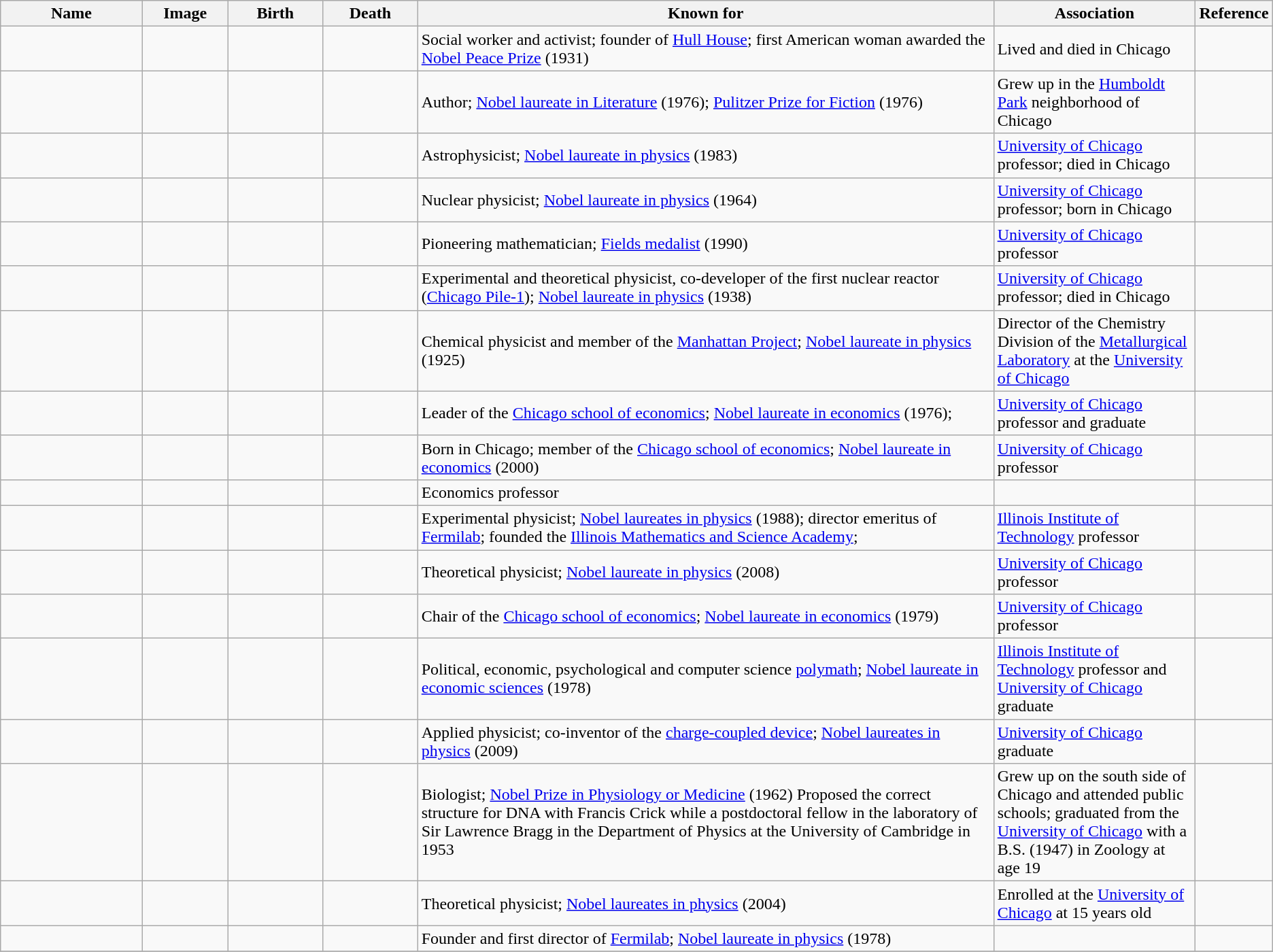<table class="wikitable sortable">
<tr>
<th scope="col" width="140">Name</th>
<th scope="col" width="80" class="unsortable">Image</th>
<th scope="col" width="90">Birth</th>
<th scope="col" width="90">Death</th>
<th scope="col" width="600" class="unsortable">Known for</th>
<th scope="col" width="200" class="unsortable">Association</th>
<th scope="col" width="30" class="unsortable">Reference</th>
</tr>
<tr>
<td></td>
<td></td>
<td align=right></td>
<td align=right></td>
<td>Social worker and activist; founder of <a href='#'>Hull House</a>; first American woman awarded the <a href='#'>Nobel Peace Prize</a> (1931)</td>
<td>Lived and died in Chicago</td>
<td align="center"></td>
</tr>
<tr>
<td></td>
<td></td>
<td align=right></td>
<td align=right></td>
<td>Author; <a href='#'>Nobel laureate in Literature</a> (1976); <a href='#'>Pulitzer Prize for Fiction</a> (1976)</td>
<td>Grew up in the <a href='#'>Humboldt Park</a> neighborhood of Chicago</td>
<td align="center"></td>
</tr>
<tr>
<td></td>
<td></td>
<td align=right></td>
<td align=right></td>
<td>Astrophysicist; <a href='#'>Nobel laureate in physics</a> (1983)</td>
<td><a href='#'>University of Chicago</a> professor; died in Chicago</td>
<td align="center"></td>
</tr>
<tr>
<td></td>
<td></td>
<td align=right></td>
<td align=right></td>
<td>Nuclear physicist; <a href='#'>Nobel laureate in physics</a> (1964)</td>
<td><a href='#'>University of Chicago</a> professor; born in Chicago</td>
<td align="center"></td>
</tr>
<tr>
<td></td>
<td></td>
<td align=right></td>
<td></td>
<td>Pioneering mathematician; <a href='#'>Fields medalist</a> (1990)</td>
<td><a href='#'>University of Chicago</a> professor</td>
<td align="center"></td>
</tr>
<tr>
<td></td>
<td></td>
<td align=right></td>
<td align=right></td>
<td>Experimental and theoretical physicist, co-developer of the first nuclear reactor (<a href='#'>Chicago Pile-1</a>); <a href='#'>Nobel laureate in physics</a> (1938)</td>
<td><a href='#'>University of Chicago</a> professor; died in Chicago</td>
<td align="center"></td>
</tr>
<tr>
<td></td>
<td></td>
<td align=right></td>
<td align=right></td>
<td>Chemical physicist and member of the <a href='#'>Manhattan Project</a>; <a href='#'>Nobel laureate in physics</a> (1925)</td>
<td>Director of the Chemistry Division of the <a href='#'>Metallurgical Laboratory</a> at the <a href='#'>University of Chicago</a></td>
<td align="center"></td>
</tr>
<tr>
<td></td>
<td></td>
<td align=right></td>
<td align=right></td>
<td>Leader of the <a href='#'>Chicago school of economics</a>; <a href='#'>Nobel laureate in economics</a> (1976);</td>
<td><a href='#'>University of Chicago</a> professor and graduate</td>
<td align="center"></td>
</tr>
<tr>
<td></td>
<td></td>
<td align=right></td>
<td align=right></td>
<td>Born in Chicago; member of the <a href='#'>Chicago school of economics</a>; <a href='#'>Nobel laureate in economics</a> (2000)</td>
<td><a href='#'>University of Chicago</a> professor</td>
<td align="center"></td>
</tr>
<tr>
<td></td>
<td></td>
<td align=right></td>
<td align=right></td>
<td>Economics professor</td>
<td align="center"></td>
</tr>
<tr>
<td></td>
<td></td>
<td align=right></td>
<td align=right></td>
<td>Experimental physicist; <a href='#'>Nobel laureates in physics</a> (1988); director emeritus of <a href='#'>Fermilab</a>; founded the <a href='#'>Illinois Mathematics and Science Academy</a>;</td>
<td><a href='#'>Illinois Institute of Technology</a> professor</td>
<td align="center"></td>
</tr>
<tr>
<td></td>
<td></td>
<td align=right></td>
<td align=right></td>
<td>Theoretical physicist; <a href='#'>Nobel laureate in physics</a> (2008)</td>
<td><a href='#'>University of Chicago</a> professor</td>
<td align="center"></td>
</tr>
<tr>
<td></td>
<td></td>
<td align=right></td>
<td align=right></td>
<td>Chair of the <a href='#'>Chicago school of economics</a>; <a href='#'>Nobel laureate in economics</a> (1979)</td>
<td><a href='#'>University of Chicago</a> professor</td>
<td align="center"></td>
</tr>
<tr>
<td></td>
<td></td>
<td align=right></td>
<td align=right></td>
<td>Political, economic, psychological and computer science <a href='#'>polymath</a>; <a href='#'>Nobel laureate in economic sciences</a> (1978)</td>
<td><a href='#'>Illinois Institute of Technology</a> professor and <a href='#'>University of Chicago</a> graduate</td>
<td align="center"></td>
</tr>
<tr>
<td></td>
<td></td>
<td align=right></td>
<td align=right></td>
<td>Applied physicist; co-inventor of the <a href='#'>charge-coupled device</a>; <a href='#'>Nobel laureates in physics</a> (2009)</td>
<td><a href='#'>University of Chicago</a> graduate</td>
<td align="center"></td>
</tr>
<tr>
<td></td>
<td></td>
<td align=right></td>
<td></td>
<td>Biologist; <a href='#'>Nobel Prize in Physiology or Medicine</a> (1962) Proposed the correct structure for DNA with Francis Crick while a postdoctoral fellow in the laboratory of Sir Lawrence Bragg in the Department of Physics at the University of Cambridge in 1953</td>
<td>Grew up on the south side of Chicago and attended public schools; graduated from the <a href='#'>University of Chicago</a> with a B.S. (1947) in Zoology at age 19</td>
<td align="center"></td>
</tr>
<tr>
<td></td>
<td></td>
<td align=right></td>
<td></td>
<td>Theoretical physicist; <a href='#'>Nobel laureates in physics</a> (2004)</td>
<td>Enrolled at the <a href='#'>University of Chicago</a> at 15 years old</td>
<td align="center"></td>
</tr>
<tr>
<td></td>
<td></td>
<td align=right></td>
<td></td>
<td>Founder and first director of <a href='#'>Fermilab</a>; <a href='#'>Nobel laureate in physics</a> (1978)</td>
<td></td>
<td align="center"></td>
</tr>
<tr>
</tr>
</table>
